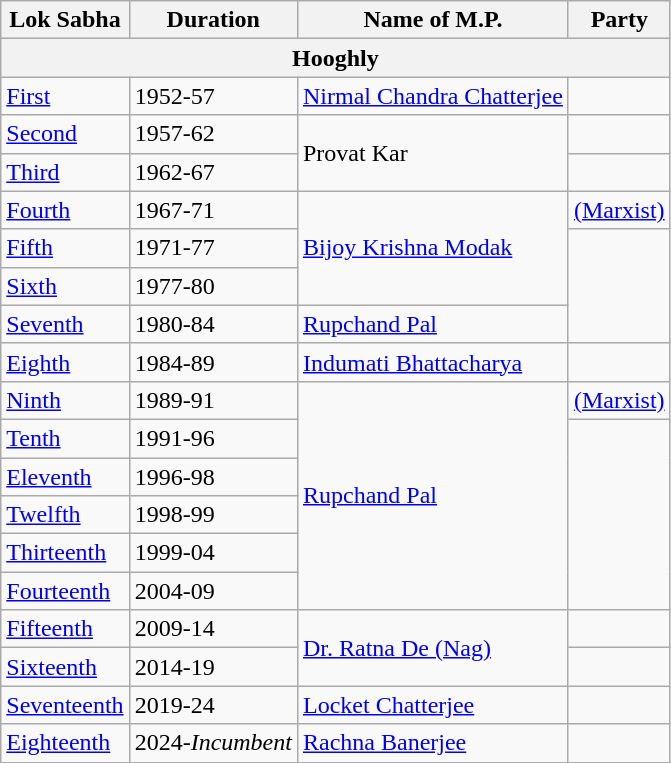<table class="wikitable"ìÍĦĤĠč>
<tr>
<th>Lok Sabha</th>
<th>Duration</th>
<th>Name of M.P.</th>
<th colspan="2">Party</th>
</tr>
<tr>
<th colspan="5" align=center><strong>Hooghly</strong></th>
</tr>
<tr>
<td><a href='#'>First</a></td>
<td>1952-57</td>
<td><a href='#'>Nirmal Chandra Chatterjee</a></td>
<td></td>
</tr>
<tr>
<td><a href='#'>Second</a></td>
<td>1957-62</td>
<td rowspan=2>Provat Kar</td>
<td></td>
</tr>
<tr>
<td><a href='#'>Third</a></td>
<td>1962-67</td>
</tr>
<tr>
<td><a href='#'>Fourth</a></td>
<td>1967-71</td>
<td rowspan=3><a href='#'>Bijoy Krishna Modak</a></td>
<td> <a href='#'>(Marxist)</a></td>
</tr>
<tr>
<td><a href='#'>Fifth</a></td>
<td>1971-77</td>
</tr>
<tr>
<td><a href='#'>Sixth</a></td>
<td>1977-80</td>
</tr>
<tr>
<td><a href='#'>Seventh</a></td>
<td>1980-84</td>
<td><a href='#'>Rupchand Pal</a></td>
</tr>
<tr>
<td><a href='#'>Eighth</a></td>
<td>1984-89</td>
<td><a href='#'>Indumati Bhattacharya</a></td>
<td></td>
</tr>
<tr>
<td><a href='#'>Ninth</a></td>
<td>1989-91</td>
<td rowspan=6><a href='#'>Rupchand Pal</a></td>
<td> <a href='#'>(Marxist)</a></td>
</tr>
<tr>
<td><a href='#'>Tenth</a></td>
<td>1991-96</td>
</tr>
<tr>
<td><a href='#'>Eleventh</a></td>
<td>1996-98</td>
</tr>
<tr>
<td><a href='#'>Twelfth</a></td>
<td>1998-99</td>
</tr>
<tr>
<td><a href='#'>Thirteenth</a></td>
<td>1999-04</td>
</tr>
<tr>
<td><a href='#'>Fourteenth</a></td>
<td>2004-09</td>
</tr>
<tr>
<td><a href='#'>Fifteenth</a></td>
<td>2009-14</td>
<td rowspan=2><a href='#'>Dr. Ratna De (Nag)</a></td>
<td></td>
</tr>
<tr>
<td><a href='#'>Sixteenth</a></td>
<td>2014-19</td>
</tr>
<tr>
<td><a href='#'>Seventeenth</a></td>
<td>2019-24</td>
<td><a href='#'>Locket Chatterjee</a></td>
<td></td>
</tr>
<tr>
<td><a href='#'>Eighteenth</a></td>
<td>2024-<em>Incumbent</em></td>
<td><a href='#'>Rachna Banerjee</a></td>
<td></td>
</tr>
</table>
